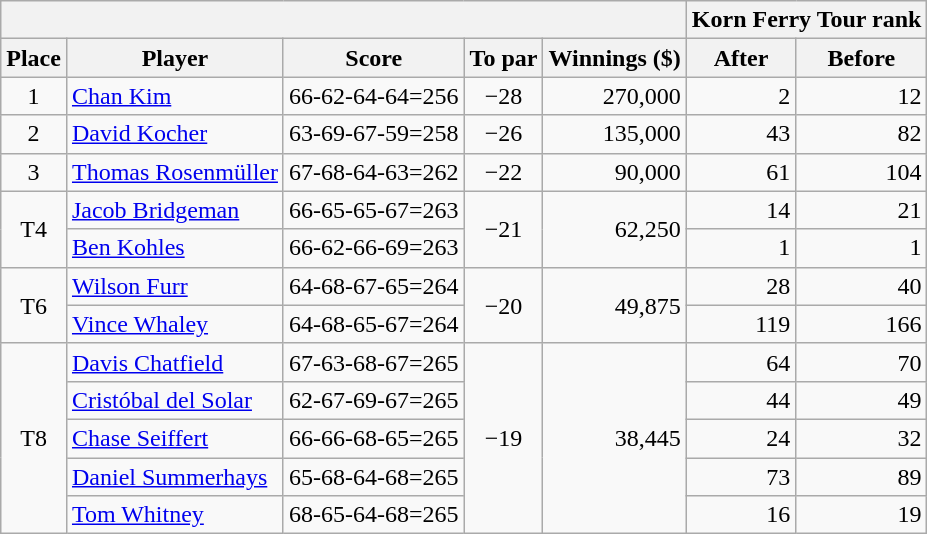<table class=wikitable>
<tr>
<th colspan=5></th>
<th colspan=2>Korn Ferry Tour rank</th>
</tr>
<tr>
<th>Place</th>
<th>Player</th>
<th>Score</th>
<th>To par</th>
<th>Winnings ($)</th>
<th>After</th>
<th>Before</th>
</tr>
<tr>
<td align=center>1</td>
<td> <a href='#'>Chan Kim</a></td>
<td>66-62-64-64=256</td>
<td align=center>−28</td>
<td align=right>270,000</td>
<td align=right>2</td>
<td align=right>12</td>
</tr>
<tr>
<td align=center>2</td>
<td> <a href='#'>David Kocher</a></td>
<td>63-69-67-59=258</td>
<td align=center>−26</td>
<td align=right>135,000</td>
<td align=right>43</td>
<td align=right>82</td>
</tr>
<tr>
<td align=center>3</td>
<td> <a href='#'>Thomas Rosenmüller</a></td>
<td>67-68-64-63=262</td>
<td align=center>−22</td>
<td align=right>90,000</td>
<td align=right>61</td>
<td align=right>104</td>
</tr>
<tr>
<td rowspan=2 align=center>T4</td>
<td> <a href='#'>Jacob Bridgeman</a></td>
<td>66-65-65-67=263</td>
<td rowspan=2 align=center>−21</td>
<td rowspan=2 align=right>62,250</td>
<td align=right>14</td>
<td align=right>21</td>
</tr>
<tr>
<td> <a href='#'>Ben Kohles</a></td>
<td>66-62-66-69=263</td>
<td align=right>1</td>
<td align=right>1</td>
</tr>
<tr>
<td rowspan=2 align=center>T6</td>
<td> <a href='#'>Wilson Furr</a></td>
<td>64-68-67-65=264</td>
<td rowspan=2 align=center>−20</td>
<td rowspan=2 align=right>49,875</td>
<td align=right>28</td>
<td align=right>40</td>
</tr>
<tr>
<td> <a href='#'>Vince Whaley</a></td>
<td>64-68-65-67=264</td>
<td align=right>119</td>
<td align=right>166</td>
</tr>
<tr>
<td rowspan=5 align=center>T8</td>
<td> <a href='#'>Davis Chatfield</a></td>
<td>67-63-68-67=265</td>
<td rowspan=5 align=center>−19</td>
<td rowspan=5 align=right>38,445</td>
<td align=right>64</td>
<td align=right>70</td>
</tr>
<tr>
<td> <a href='#'>Cristóbal del Solar</a></td>
<td>62-67-69-67=265</td>
<td align=right>44</td>
<td align=right>49</td>
</tr>
<tr>
<td> <a href='#'>Chase Seiffert</a></td>
<td>66-66-68-65=265</td>
<td align=right>24</td>
<td align=right>32</td>
</tr>
<tr>
<td> <a href='#'>Daniel Summerhays</a></td>
<td>65-68-64-68=265</td>
<td align=right>73</td>
<td align=right>89</td>
</tr>
<tr>
<td> <a href='#'>Tom Whitney</a></td>
<td>68-65-64-68=265</td>
<td align=right>16</td>
<td align=right>19</td>
</tr>
</table>
